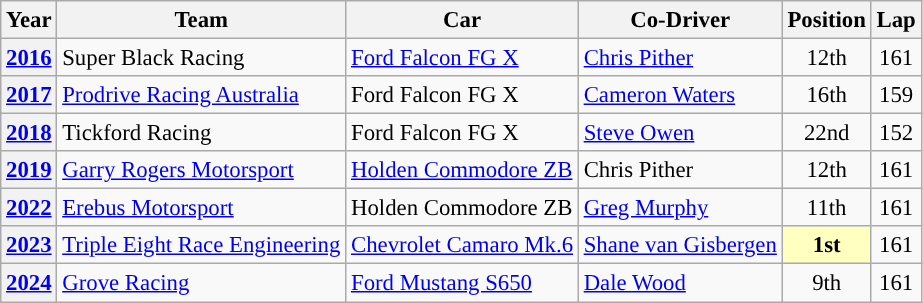<table class="wikitable" style="font-size: 95%;">
<tr>
<th>Year</th>
<th>Team</th>
<th>Car</th>
<th>Co-Driver</th>
<th>Position</th>
<th>Lap</th>
</tr>
<tr>
<th><a href='#'>2016</a></th>
<td>Super Black Racing</td>
<td><a href='#'>Ford Falcon FG X</a></td>
<td> <a href='#'>Chris Pither</a></td>
<td align="center">12th</td>
<td align="center">161</td>
</tr>
<tr>
<th><a href='#'>2017</a></th>
<td><a href='#'>Prodrive Racing Australia</a></td>
<td>Ford Falcon FG X</td>
<td> <a href='#'>Cameron Waters</a></td>
<td align="center">16th</td>
<td align="center">159</td>
</tr>
<tr>
<th><a href='#'>2018</a></th>
<td>Tickford Racing</td>
<td>Ford Falcon FG X</td>
<td> <a href='#'>Steve Owen</a></td>
<td align="center">22nd</td>
<td align="center">152</td>
</tr>
<tr>
<th><a href='#'>2019</a></th>
<td><a href='#'>Garry Rogers Motorsport</a></td>
<td><a href='#'>Holden Commodore ZB</a></td>
<td> Chris Pither</td>
<td align="center">12th</td>
<td align="center">161</td>
</tr>
<tr>
<th><a href='#'>2022</a></th>
<td><a href='#'>Erebus Motorsport</a></td>
<td>Holden Commodore ZB</td>
<td> <a href='#'>Greg Murphy</a></td>
<td align="center">11th</td>
<td align="center">161</td>
</tr>
<tr>
<th><a href='#'>2023</a></th>
<td nowrap><a href='#'>Triple Eight Race Engineering</a></td>
<td nowrap><a href='#'>Chevrolet Camaro Mk.6</a></td>
<td nowrap> <a href='#'>Shane van Gisbergen</a></td>
<td align="center" style="background: #ffffbf"><strong>1st</strong></td>
<td align="center">161</td>
</tr>
<tr>
<th><a href='#'>2024</a></th>
<td><a href='#'>Grove Racing</a></td>
<td><a href='#'>Ford Mustang S650</a></td>
<td> <a href='#'>Dale Wood</a></td>
<td align="center">9th</td>
<td align="center">161</td>
</tr>
</table>
